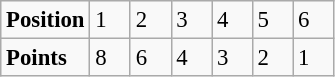<table class="wikitable" style="font-size: 95%;">
<tr>
<td><strong>Position</strong></td>
<td width=20>1</td>
<td width=20>2</td>
<td width=20>3</td>
<td width=20>4</td>
<td width=20>5</td>
<td width=20>6</td>
</tr>
<tr>
<td><strong>Points</strong></td>
<td>8</td>
<td>6</td>
<td>4</td>
<td>3</td>
<td>2</td>
<td>1</td>
</tr>
</table>
